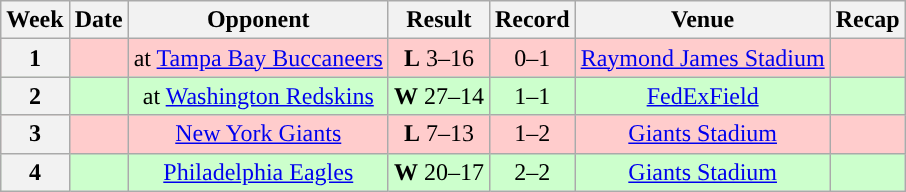<table class="wikitable"style="text-align:center">
<tr>
<th>Week</th>
<th>Date</th>
<th>Opponent</th>
<th>Result</th>
<th>Record</th>
<th>Venue</th>
<th>Recap</th>
</tr>
<tr style="background:#fcc">
<th>1</th>
<td></td>
<td>at <a href='#'>Tampa Bay Buccaneers</a></td>
<td><strong>L</strong> 3–16</td>
<td>0–1</td>
<td><a href='#'>Raymond James Stadium</a></td>
<td></td>
</tr>
<tr style="background:#cfc">
<th>2</th>
<td></td>
<td>at <a href='#'>Washington Redskins</a></td>
<td><strong>W</strong> 27–14</td>
<td>1–1</td>
<td><a href='#'>FedExField</a></td>
<td></td>
</tr>
<tr style="background:#fcc">
<th>3</th>
<td></td>
<td><a href='#'>New York Giants</a></td>
<td><strong>L</strong> 7–13</td>
<td>1–2</td>
<td><a href='#'>Giants Stadium</a></td>
<td></td>
</tr>
<tr style="background:#cfc">
<th>4</th>
<td></td>
<td><a href='#'>Philadelphia Eagles</a></td>
<td><strong>W</strong> 20–17</td>
<td>2–2</td>
<td><a href='#'>Giants Stadium</a></td>
<td></td>
</tr>
</table>
